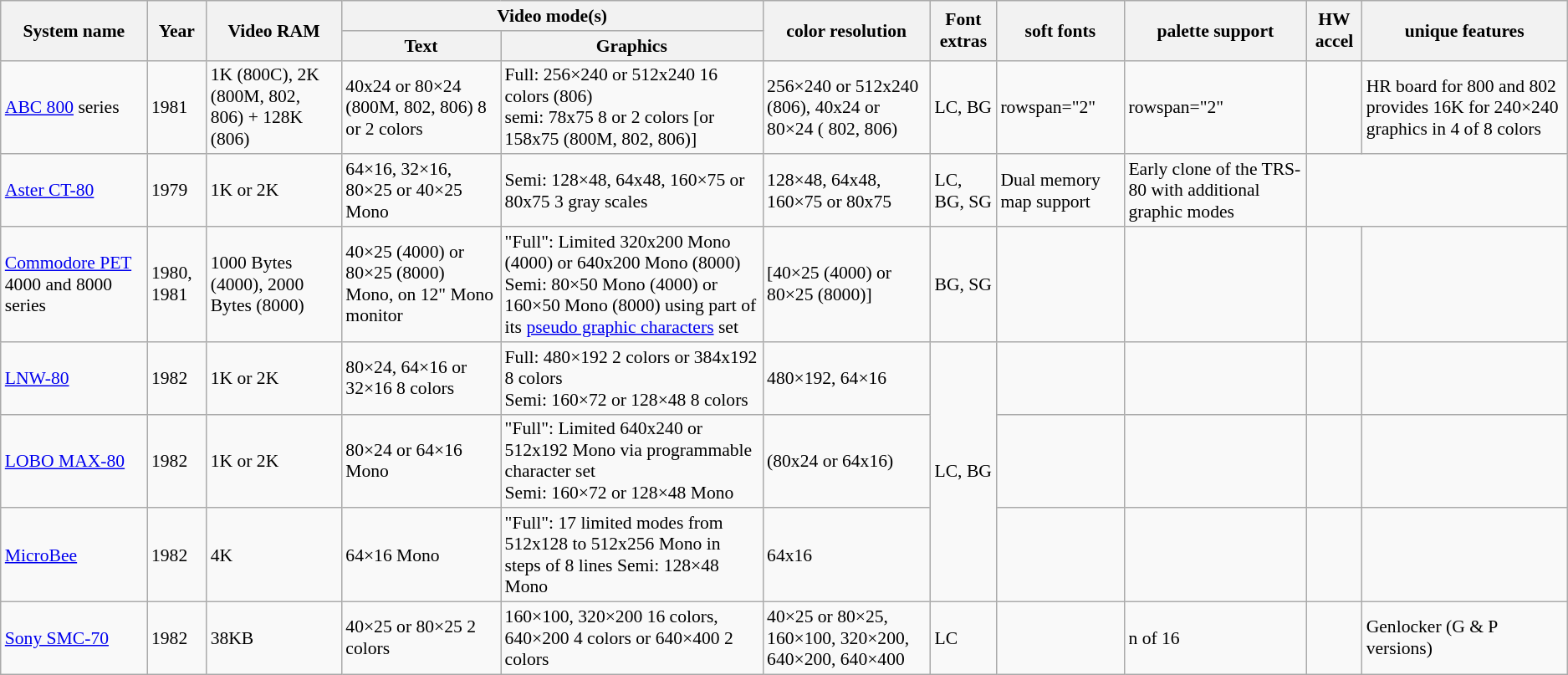<table class="wikitable sortable sort-under" style="font-size: 90%;">
<tr>
<th rowspan="2">System name</th>
<th rowspan="2">Year</th>
<th rowspan="2">Video RAM</th>
<th colspan="2">Video mode(s)</th>
<th rowspan="2">color resolution</th>
<th rowspan="2">Font extras</th>
<th rowspan="2">soft fonts</th>
<th rowspan="2">palette support</th>
<th rowspan="2">HW accel</th>
<th rowspan="2">unique features</th>
</tr>
<tr>
<th>Text</th>
<th>Graphics</th>
</tr>
<tr>
<td><a href='#'>ABC 800</a> series</td>
<td>1981</td>
<td>1K (800C), 2K (800M, 802, 806) + 128K (806)</td>
<td>40x24 or 80×24 (800M, 802, 806) 8 or 2 colors</td>
<td>Full: 256×240 or 512x240 16 colors (806)<br>semi: 78x75 8 or 2 colors [or 158x75 (800M, 802, 806)]</td>
<td>256×240 or 512x240 (806), 40x24 or 80×24 ( 802, 806)</td>
<td>LC, BG</td>
<td>rowspan="2" </td>
<td>rowspan="2" </td>
<td></td>
<td>HR board for 800 and 802 provides 16K for 240×240 graphics in 4 of 8 colors</td>
</tr>
<tr>
<td><a href='#'>Aster CT-80</a></td>
<td>1979</td>
<td>1K or 2K</td>
<td>64×16, 32×16, 80×25 or 40×25 Mono</td>
<td>Semi: 128×48, 64x48, 160×75 or 80x75 3 gray scales</td>
<td>128×48, 64x48, 160×75 or 80x75</td>
<td>LC, BG, SG</td>
<td>Dual memory map support</td>
<td>Early clone of the TRS-80 with additional graphic modes</td>
</tr>
<tr>
<td><a href='#'>Commodore PET</a> 4000 and 8000 series</td>
<td>1980, 1981</td>
<td>1000 Bytes (4000), 2000 Bytes (8000)</td>
<td>40×25 (4000) or 80×25 (8000) Mono, on 12" Mono monitor</td>
<td>"Full": Limited 320x200 Mono (4000) or 640x200 Mono (8000)<br>Semi: 80×50 Mono (4000) or 160×50 Mono (8000) using part of its <a href='#'>pseudo graphic characters</a> set</td>
<td>[40×25 (4000) or 80×25 (8000)]</td>
<td>BG, SG</td>
<td></td>
<td></td>
<td></td>
<td></td>
</tr>
<tr>
<td><a href='#'>LNW-80</a></td>
<td>1982</td>
<td>1K or 2K</td>
<td>80×24, 64×16 or 32×16 8 colors</td>
<td>Full: 480×192 2 colors or 384x192 8 colors<br>Semi: 160×72 or 128×48 8 colors</td>
<td>480×192, 64×16</td>
<td rowspan="3">LC, BG</td>
<td></td>
<td></td>
<td></td>
<td></td>
</tr>
<tr>
<td><a href='#'>LOBO MAX-80</a></td>
<td>1982</td>
<td>1K or 2K</td>
<td>80×24 or 64×16 Mono</td>
<td>"Full": Limited 640x240 or 512x192 Mono via programmable character set<br>Semi: 160×72 or 128×48 Mono</td>
<td>(80x24 or 64x16)</td>
<td></td>
<td></td>
<td></td>
<td></td>
</tr>
<tr>
<td><a href='#'>MicroBee</a></td>
<td>1982</td>
<td>4K</td>
<td>64×16 Mono</td>
<td>"Full": 17 limited modes from 512x128 to 512x256 Mono in steps of 8 lines Semi: 128×48 Mono</td>
<td>64x16</td>
<td></td>
<td></td>
<td></td>
<td></td>
</tr>
<tr>
<td><a href='#'>Sony SMC-70</a></td>
<td>1982</td>
<td>38KB</td>
<td>40×25 or 80×25 2 colors</td>
<td>160×100, 320×200 16 colors, 640×200 4 colors or 640×400 2 colors</td>
<td>40×25 or 80×25, 160×100, 320×200, 640×200, 640×400</td>
<td>LC</td>
<td></td>
<td>n of 16</td>
<td></td>
<td>Genlocker (G & P versions)</td>
</tr>
</table>
